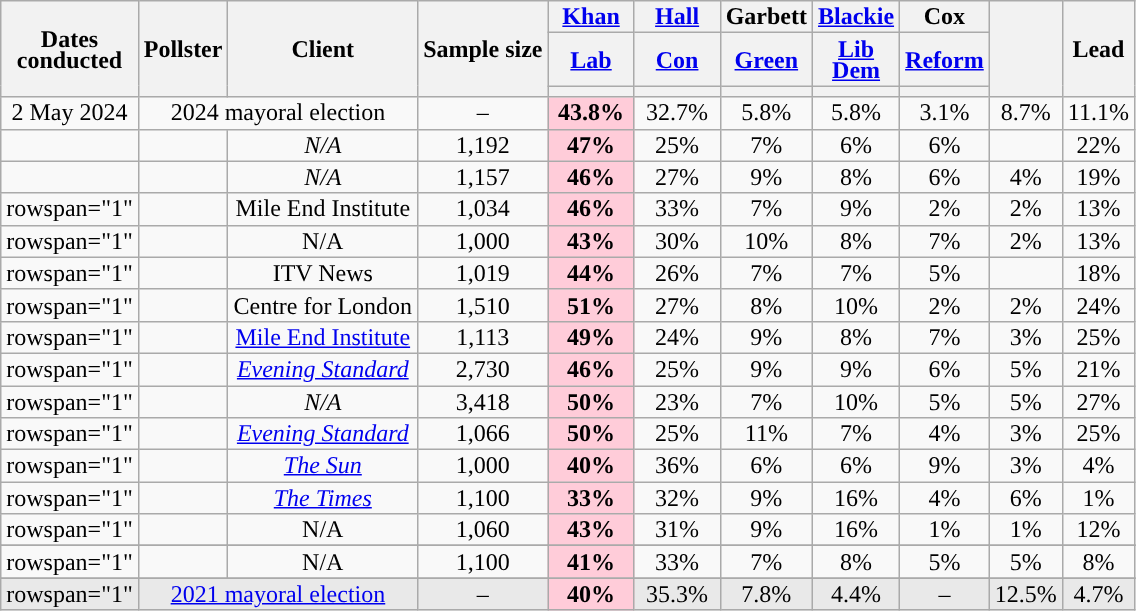<table class="wikitable sortable mw-datatable" style="text-align:center; line-height:14px;">
<tr>
<th rowspan="3">Dates<br>conducted</th>
<th rowspan="3">Pollster</th>
<th rowspan="3">Client</th>
<th rowspan="3">Sample size</th>
<th style="width:50px;"><a href='#'>Khan</a></th>
<th style="width:50px;"><a href='#'>Hall</a></th>
<th style="width:50px;">Garbett</th>
<th style="width:50px;"><a href='#'>Blackie</a></th>
<th style="width:50px;">Cox</th>
<th rowspan="3" style="width:30px;"><a href='#'>
</a></th>
<th rowspan="3">Lead</th>
</tr>
<tr>
<th><a href='#'>Lab</a></th>
<th><a href='#'>Con</a></th>
<th><a href='#'>Green</a></th>
<th><a href='#'>Lib Dem</a></th>
<th><a href='#'>Reform</a></th>
</tr>
<tr>
<th data-sort-type="number" style="background:"></th>
<th data-sort-type="number" style="background:"></th>
<th data-sort-type="number" style="background:"></th>
<th data-sort-type="number" style="background:"></th>
<th data-sort-type="number" style="background:"></th>
</tr>
<tr>
<td>2 May 2024</td>
<td colspan="2">2024 mayoral election</td>
<td>–</td>
<td style="background:#FFCCD9;"><strong>43.8%</strong></td>
<td>32.7%</td>
<td>5.8%</td>
<td>5.8%</td>
<td>3.1%</td>
<td>8.7%</td>
<td style="background:">11.1%</td>
</tr>
<tr>
<td></td>
<td></td>
<td><em>N/A</em></td>
<td>1,192</td>
<td style="background:#FFCCD9;"><strong>47%</strong></td>
<td>25%</td>
<td>7%</td>
<td>6%</td>
<td>6%</td>
<td></td>
<td style="background:">22%</td>
</tr>
<tr>
<td></td>
<td></td>
<td><em>N/A</em></td>
<td>1,157</td>
<td style="background:#FFCCD9;"><strong>46%</strong></td>
<td>27%</td>
<td>9%</td>
<td>8%</td>
<td>6%</td>
<td>4%</td>
<td style="background:">19%</td>
</tr>
<tr>
<td>rowspan="1" </td>
<td rowspan="1"></td>
<td rowspan="1">Mile End Institute</td>
<td rowspan="1">1,034</td>
<td style="background:#FFCCD9;"><strong>46%</strong></td>
<td>33%</td>
<td>7%</td>
<td>9%</td>
<td>2%</td>
<td>2%</td>
<td style="background:">13%</td>
</tr>
<tr>
<td>rowspan="1" </td>
<td rowspan="1"></td>
<td rowspan="1">N/A</td>
<td rowspan="1">1,000</td>
<td style="background:#FFCCD9;"><strong>43%</strong></td>
<td>30%</td>
<td>10%</td>
<td>8%</td>
<td>7%</td>
<td>2%</td>
<td style="background:">13%</td>
</tr>
<tr>
<td>rowspan="1" </td>
<td rowspan="1"></td>
<td rowspan="1">ITV News</td>
<td rowspan="1">1,019</td>
<td style="background:#FFCCD9;"><strong>44%</strong></td>
<td>26%</td>
<td>7%</td>
<td>7%</td>
<td>5%</td>
<td></td>
<td style="background:">18%</td>
</tr>
<tr>
<td>rowspan="1" </td>
<td rowspan="1"></td>
<td rowspan="1">Centre for London</td>
<td rowspan="1">1,510</td>
<td style="background:#FFCCD9;"><strong>51%</strong></td>
<td>27%</td>
<td>8%</td>
<td>10%</td>
<td>2%</td>
<td>2%</td>
<td style="background:">24%</td>
</tr>
<tr>
<td>rowspan="1" </td>
<td rowspan="1"></td>
<td rowspan="1"><a href='#'>Mile End Institute</a></td>
<td rowspan="1">1,113</td>
<td style="background:#FFCCD9;"><strong>49%</strong></td>
<td>24%</td>
<td>9%</td>
<td>8%</td>
<td>7%</td>
<td>3%</td>
<td style="background:">25%</td>
</tr>
<tr>
<td>rowspan="1" </td>
<td rowspan="1"></td>
<td rowspan="1"><em><a href='#'>Evening Standard</a></em></td>
<td rowspan="1">2,730</td>
<td style="background:#FFCCD9;"><strong>46%</strong></td>
<td>25%</td>
<td>9%</td>
<td>9%</td>
<td>6%</td>
<td>5%</td>
<td style="background:">21%</td>
</tr>
<tr>
<td>rowspan="1" </td>
<td rowspan="1"></td>
<td rowspan="1"><em>N/A</em></td>
<td rowspan="1">3,418</td>
<td style="background:#FFCCD9;"><strong>50%</strong></td>
<td>23%</td>
<td>7%</td>
<td>10%</td>
<td>5%</td>
<td>5%</td>
<td style="background:">27%</td>
</tr>
<tr>
<td>rowspan="1" </td>
<td rowspan="1"></td>
<td rowspan="1"><em><a href='#'>Evening Standard</a></em></td>
<td rowspan="1">1,066</td>
<td style="background:#FFCCD9"><strong>50%</strong></td>
<td>25%</td>
<td>11%</td>
<td>7%</td>
<td>4%</td>
<td>3%</td>
<td style="background:">25%</td>
</tr>
<tr>
<td>rowspan="1" </td>
<td rowspan="1"></td>
<td rowspan="1"><em><a href='#'>The Sun</a></em></td>
<td rowspan="1">1,000</td>
<td style="background:#FFCCD9;"><strong>40%</strong></td>
<td>36%</td>
<td>6%</td>
<td>6%</td>
<td>9%</td>
<td>3%</td>
<td style="background:">4%</td>
</tr>
<tr>
<td>rowspan="1" </td>
<td rowspan="1"></td>
<td rowspan="1"><em><a href='#'>The Times</a></em></td>
<td rowspan="1">1,100</td>
<td style="background:#FFCCD9;"><strong>33%</strong></td>
<td>32%</td>
<td>9%</td>
<td>16%</td>
<td>4%</td>
<td>6%</td>
<td style="background:">1%</td>
</tr>
<tr>
<td>rowspan="1" </td>
<td rowspan="1"></td>
<td rowspan="1">N/A</td>
<td rowspan="1">1,060</td>
<td style="background:#FFCCD9;"><strong>43%</strong></td>
<td>31%</td>
<td>9%</td>
<td>16%</td>
<td>1%</td>
<td>1%</td>
<td style="background:">12%</td>
</tr>
<tr style="background:#E9E9E9;">
</tr>
<tr>
</tr>
<tr>
<td>rowspan="1" </td>
<td rowspan="1"></td>
<td rowspan="1">N/A</td>
<td rowspan="1">1,100</td>
<td style="background:#FFCCD9;"><strong>41%</strong></td>
<td>33%</td>
<td>7%</td>
<td>8%</td>
<td>5%</td>
<td>5%</td>
<td style="background:">8%</td>
</tr>
<tr>
</tr>
<tr style="background:#E9E9E9;">
<td>rowspan="1" </td>
<td colspan="2"><a href='#'>2021 mayoral election</a></td>
<td>–</td>
<td style="background:#FFCCD9;"><strong>40%</strong></td>
<td>35.3%</td>
<td>7.8%</td>
<td>4.4%</td>
<td>–</td>
<td>12.5%</td>
<td style="background:">4.7%</td>
</tr>
</table>
